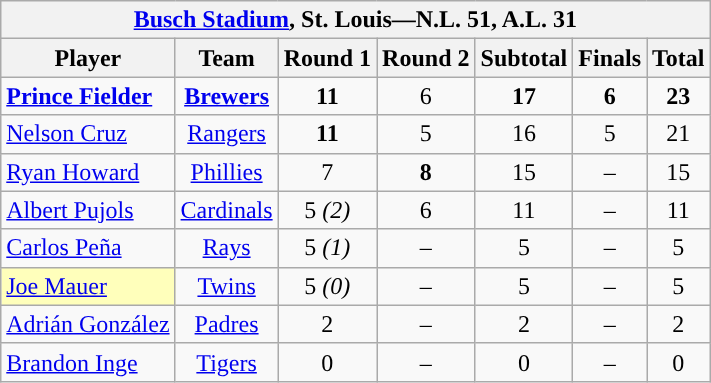<table class="wikitable" style="text-align:center;">
<tr>
<th colspan="7"><a href='#'>Busch Stadium</a>, St. Louis—N.L. 51, A.L. 31</th>
</tr>
<tr>
<th>Player</th>
<th>Team</th>
<th>Round 1</th>
<th>Round 2</th>
<th>Subtotal</th>
<th>Finals</th>
<th>Total</th>
</tr>
<tr>
<td align="left"><strong><a href='#'>Prince Fielder</a></strong></td>
<td><strong><a href='#'>Brewers</a></strong></td>
<td><strong>11</strong></td>
<td>6</td>
<td><strong>17</strong></td>
<td><strong>6</strong></td>
<td><strong>23</strong></td>
</tr>
<tr>
<td align="left"><a href='#'>Nelson Cruz</a></td>
<td><a href='#'>Rangers</a></td>
<td><strong>11</strong></td>
<td>5</td>
<td>16</td>
<td>5</td>
<td>21</td>
</tr>
<tr>
<td align="left"><a href='#'>Ryan Howard</a></td>
<td><a href='#'>Phillies</a></td>
<td>7</td>
<td><strong>8</strong></td>
<td>15</td>
<td>–</td>
<td>15</td>
</tr>
<tr>
<td align="left"><a href='#'>Albert Pujols</a></td>
<td><a href='#'>Cardinals</a></td>
<td>5 <em>(2)</em></td>
<td>6</td>
<td>11</td>
<td>–</td>
<td>11</td>
</tr>
<tr>
<td align="left"><a href='#'>Carlos Peña</a></td>
<td><a href='#'>Rays</a></td>
<td>5 <em>(1)</em></td>
<td>–</td>
<td>5</td>
<td>–</td>
<td>5</td>
</tr>
<tr>
<td align="left" style="background:#ffb"><a href='#'>Joe Mauer</a></td>
<td><a href='#'>Twins</a></td>
<td>5 <em>(0)</em></td>
<td>–</td>
<td>5</td>
<td>–</td>
<td>5</td>
</tr>
<tr>
<td align="left"><a href='#'>Adrián González</a></td>
<td><a href='#'>Padres</a></td>
<td>2</td>
<td>–</td>
<td>2</td>
<td>–</td>
<td>2</td>
</tr>
<tr>
<td align="left"><a href='#'>Brandon Inge</a></td>
<td><a href='#'>Tigers</a></td>
<td>0</td>
<td>–</td>
<td>0</td>
<td>–</td>
<td>0</td>
</tr>
</table>
